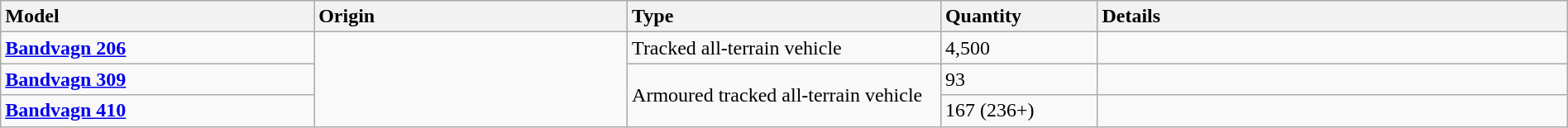<table class="wikitable" style="width:100%;">
<tr>
<th style="text-align:left;width:20%;">Model</th>
<th style="text-align:left;width:20%;">Origin</th>
<th style="text-align:left;width:20%;">Type</th>
<th style="text-align:left;width:10%;">Quantity</th>
<th style="text-align:left;width:30%;">Details</th>
</tr>
<tr>
<td><strong><a href='#'>Band­vagn 206</a></strong></td>
<td rowspan="3"></td>
<td>Tracked all-terrain vehicle</td>
<td>4,500</td>
<td></td>
</tr>
<tr>
<td><a href='#'><strong>Band­vagn 309</strong></a></td>
<td rowspan="2">Armoured tracked all-terrain vehicle</td>
<td>93</td>
<td></td>
</tr>
<tr>
<td><strong><a href='#'>Band­vagn 410</a></strong></td>
<td>167 (236+)</td>
<td></td>
</tr>
</table>
